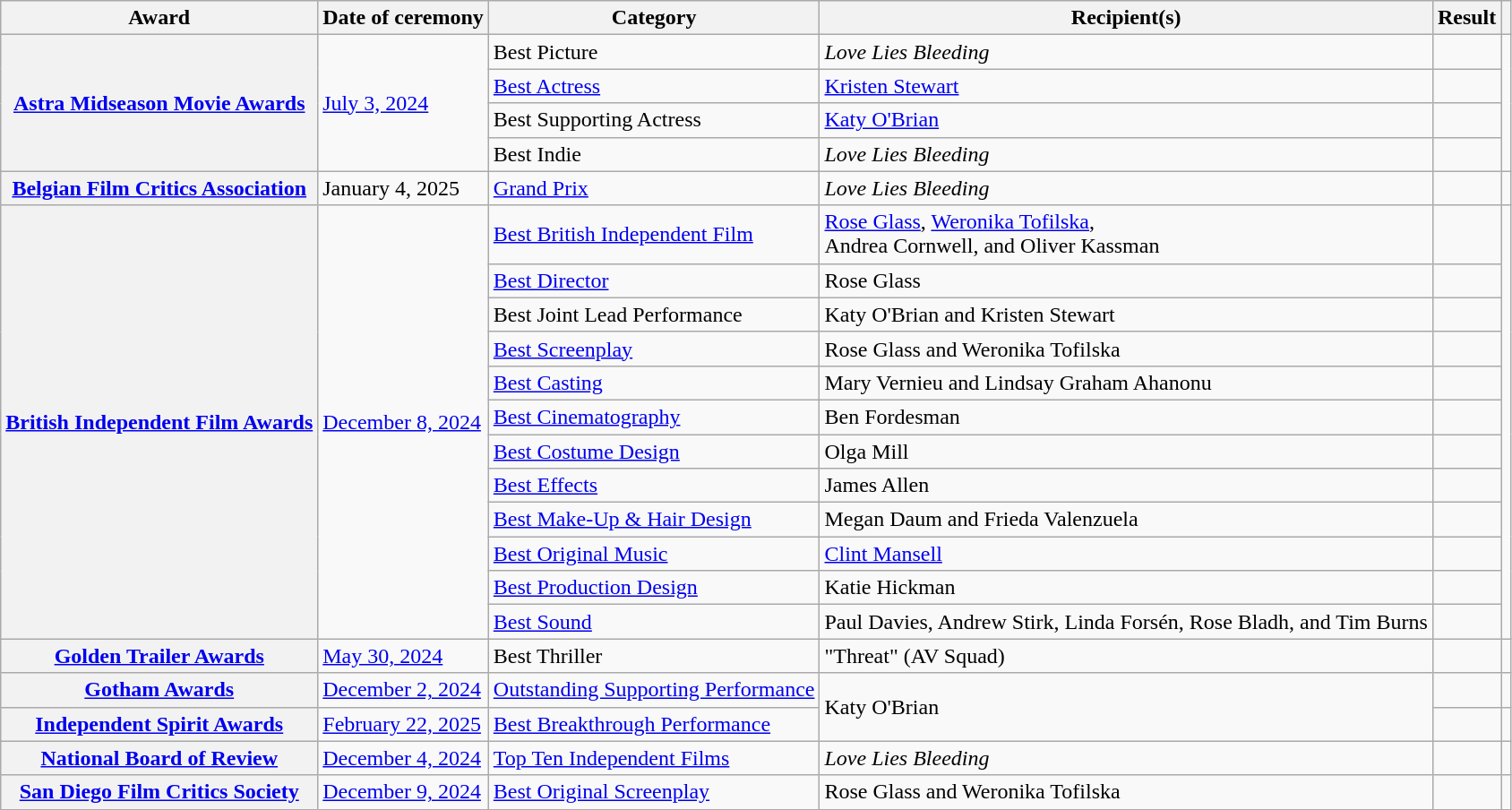<table class="wikitable sortable plainrowheaders">
<tr>
<th scope="col">Award</th>
<th scope="col">Date of ceremony</th>
<th scope="col">Category</th>
<th scope="col">Recipient(s)</th>
<th scope="col">Result</th>
<th scope="col" class="unsortable"></th>
</tr>
<tr>
<th rowspan="4" scope="row"><a href='#'>Astra Midseason Movie Awards</a></th>
<td rowspan="4"><a href='#'>July 3, 2024</a></td>
<td>Best Picture</td>
<td><em>Love Lies Bleeding</em></td>
<td></td>
<td rowspan="4" align="center"><br></td>
</tr>
<tr>
<td><a href='#'>Best Actress</a></td>
<td><a href='#'>Kristen Stewart</a></td>
<td></td>
</tr>
<tr>
<td>Best Supporting Actress</td>
<td><a href='#'>Katy O'Brian</a></td>
<td></td>
</tr>
<tr>
<td>Best Indie</td>
<td><em>Love Lies Bleeding</em></td>
<td></td>
</tr>
<tr>
<th scope="row"><a href='#'>Belgian Film Critics Association</a></th>
<td>January 4, 2025</td>
<td><a href='#'>Grand Prix</a></td>
<td><em>Love Lies Bleeding</em></td>
<td></td>
<td align="center"></td>
</tr>
<tr>
<th rowspan="12" scope="row"><a href='#'>British Independent Film Awards</a></th>
<td rowspan="12"><a href='#'>December 8, 2024</a></td>
<td><a href='#'>Best British Independent Film</a></td>
<td><a href='#'>Rose Glass</a>, <a href='#'>Weronika Tofilska</a>,<br>Andrea Cornwell, and Oliver Kassman</td>
<td></td>
<td rowspan="12" align="center"><br></td>
</tr>
<tr>
<td><a href='#'>Best Director</a></td>
<td>Rose Glass</td>
<td></td>
</tr>
<tr>
<td>Best Joint Lead Performance</td>
<td>Katy O'Brian and Kristen Stewart</td>
<td></td>
</tr>
<tr>
<td><a href='#'>Best Screenplay</a></td>
<td>Rose Glass and Weronika Tofilska</td>
<td></td>
</tr>
<tr>
<td><a href='#'>Best Casting</a></td>
<td>Mary Vernieu and Lindsay Graham Ahanonu</td>
<td></td>
</tr>
<tr>
<td><a href='#'>Best Cinematography</a></td>
<td>Ben Fordesman</td>
<td></td>
</tr>
<tr>
<td><a href='#'>Best Costume Design</a></td>
<td>Olga Mill</td>
<td></td>
</tr>
<tr>
<td><a href='#'>Best Effects</a></td>
<td>James Allen</td>
<td></td>
</tr>
<tr>
<td><a href='#'>Best Make-Up & Hair Design</a></td>
<td>Megan Daum and Frieda Valenzuela</td>
<td></td>
</tr>
<tr>
<td><a href='#'>Best Original Music</a></td>
<td><a href='#'>Clint Mansell</a></td>
<td></td>
</tr>
<tr>
<td><a href='#'>Best Production Design</a></td>
<td>Katie Hickman</td>
<td></td>
</tr>
<tr>
<td><a href='#'>Best Sound</a></td>
<td>Paul Davies, Andrew Stirk, Linda Forsén, Rose Bladh, and Tim Burns</td>
<td></td>
</tr>
<tr>
<th scope="row"><a href='#'>Golden Trailer Awards</a></th>
<td><a href='#'>May 30, 2024</a></td>
<td>Best Thriller</td>
<td>"Threat" (AV Squad)</td>
<td></td>
<td align="center"></td>
</tr>
<tr>
<th scope="row"><a href='#'>Gotham Awards</a></th>
<td><a href='#'>December 2, 2024</a></td>
<td><a href='#'>Outstanding Supporting Performance</a></td>
<td rowspan="2">Katy O'Brian</td>
<td></td>
<td align="center"></td>
</tr>
<tr>
<th scope="row"><a href='#'>Independent Spirit Awards</a></th>
<td><a href='#'>February 22, 2025</a></td>
<td><a href='#'>Best Breakthrough Performance</a></td>
<td></td>
<td align="center"></td>
</tr>
<tr>
<th scope="row"><a href='#'>National Board of Review</a></th>
<td><a href='#'>December 4, 2024</a></td>
<td><a href='#'>Top Ten Independent Films</a></td>
<td><em>Love Lies Bleeding</em></td>
<td></td>
<td align="center"></td>
</tr>
<tr>
<th scope="row"><a href='#'>San Diego Film Critics Society</a></th>
<td><a href='#'>December 9, 2024</a></td>
<td><a href='#'>Best Original Screenplay</a></td>
<td>Rose Glass and Weronika Tofilska</td>
<td></td>
<td align="center"><br></td>
</tr>
</table>
